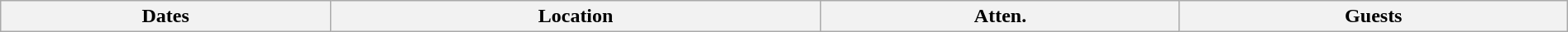<table class="wikitable" width="100%">
<tr>
<th>Dates</th>
<th>Location</th>
<th>Atten.</th>
<th>Guests<br>







</th>
</tr>
</table>
